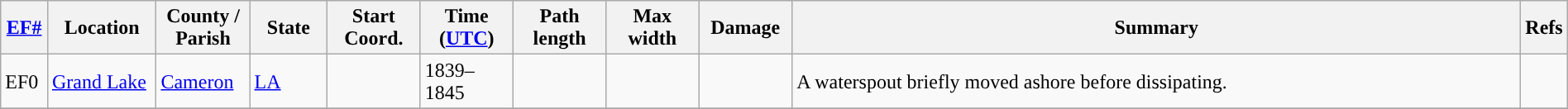<table class="wikitable sortable" style="width:100%;">
<tr>
<th scope="col" width="3%" align="center"><a href='#'>EF#</a></th>
<th scope="col" width="7%" align="center" class="unsortable">Location</th>
<th scope="col" width="6%" align="center" class="unsortable">County / Parish</th>
<th scope="col" width="5%" align="center">State</th>
<th scope="col" width="6%" align="center">Start Coord.</th>
<th scope="col" width="6%" align="center">Time (<a href='#'>UTC</a>)</th>
<th scope="col" width="6%" align="center">Path length</th>
<th scope="col" width="6%" align="center">Max width</th>
<th scope="col" width="6%" align="center">Damage</th>
<th scope="col" width="48%" class="unsortable" align="center">Summary</th>
<th scope="col" width="48%" class="unsortable" align="center">Refs</th>
</tr>
<tr>
<td>EF0</td>
<td><a href='#'>Grand Lake</a></td>
<td><a href='#'>Cameron</a></td>
<td><a href='#'>LA</a></td>
<td></td>
<td>1839–1845</td>
<td></td>
<td></td>
<td></td>
<td>A waterspout briefly moved ashore before dissipating.</td>
<td></td>
</tr>
<tr>
</tr>
</table>
